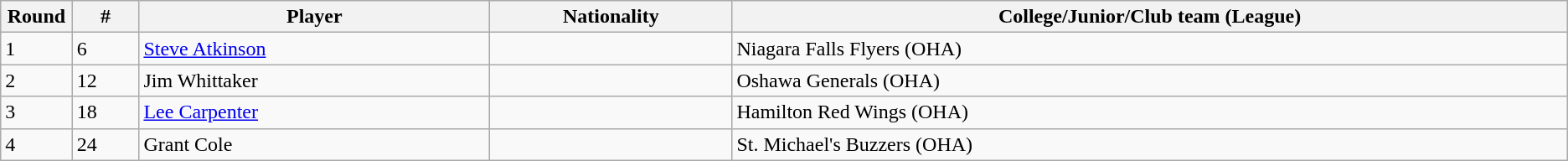<table class="wikitable">
<tr align="center">
<th bgcolor="#DDDDFF" width="4.0%">Round</th>
<th bgcolor="#DDDDFF" width="4.0%">#</th>
<th bgcolor="#DDDDFF" width="21.0%">Player</th>
<th bgcolor="#DDDDFF" width="14.5%">Nationality</th>
<th bgcolor="#DDDDFF" width="50.0%">College/Junior/Club team (League)</th>
</tr>
<tr>
<td>1</td>
<td>6</td>
<td><a href='#'>Steve Atkinson</a></td>
<td></td>
<td>Niagara Falls Flyers (OHA)</td>
</tr>
<tr>
<td>2</td>
<td>12</td>
<td>Jim Whittaker</td>
<td></td>
<td>Oshawa Generals (OHA)</td>
</tr>
<tr>
<td>3</td>
<td>18</td>
<td><a href='#'>Lee Carpenter</a></td>
<td></td>
<td>Hamilton Red Wings (OHA)</td>
</tr>
<tr>
<td>4</td>
<td>24</td>
<td>Grant Cole</td>
<td></td>
<td>St. Michael's Buzzers (OHA)</td>
</tr>
</table>
